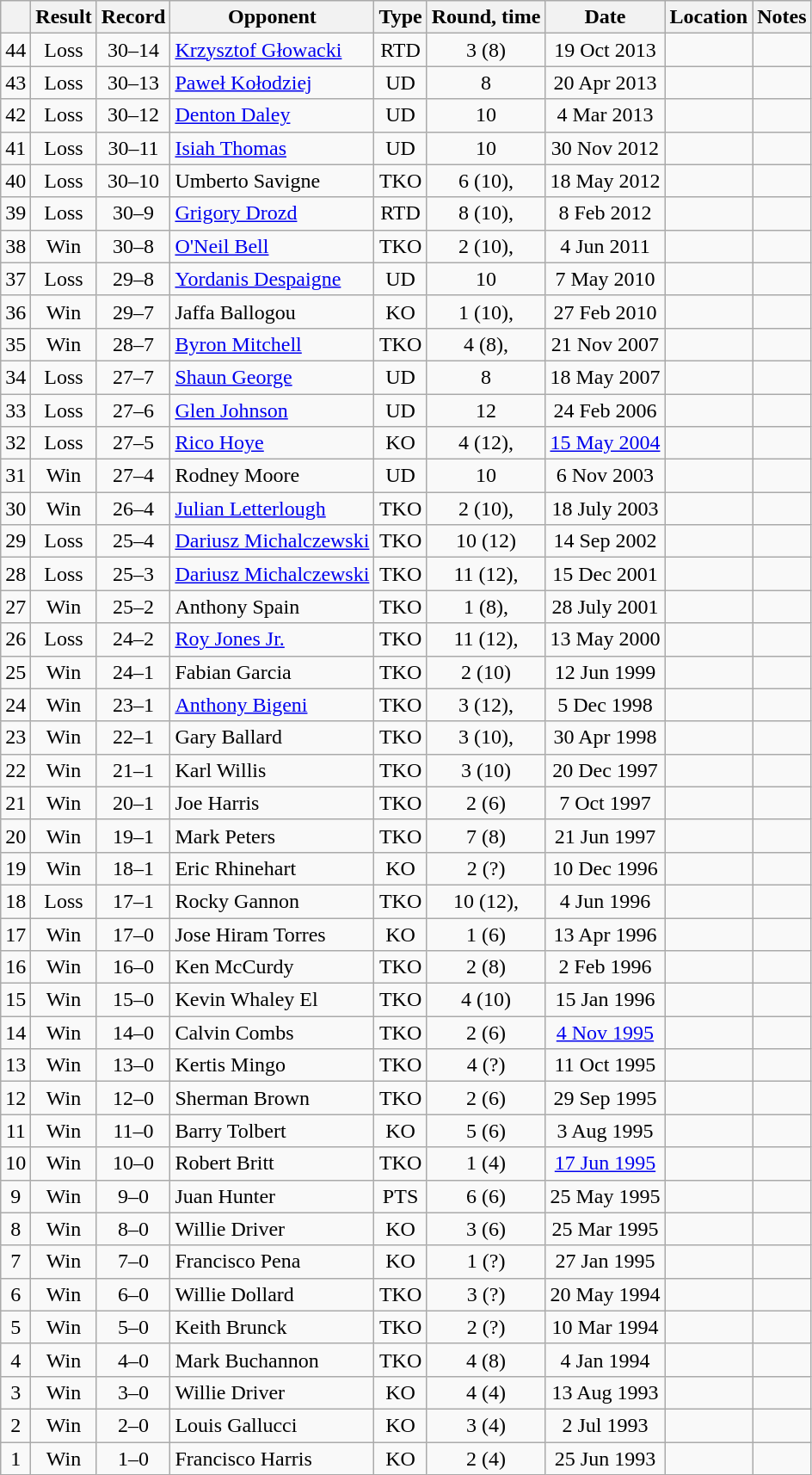<table class=wikitable style=text-align:center>
<tr>
<th></th>
<th>Result</th>
<th>Record</th>
<th>Opponent</th>
<th>Type</th>
<th>Round, time</th>
<th>Date</th>
<th>Location</th>
<th>Notes</th>
</tr>
<tr>
<td>44</td>
<td>Loss</td>
<td>30–14</td>
<td align=left><a href='#'>Krzysztof Głowacki</a></td>
<td>RTD</td>
<td>3 (8)</td>
<td>19 Oct 2013</td>
<td align=left></td>
<td align=left></td>
</tr>
<tr>
<td>43</td>
<td>Loss</td>
<td>30–13</td>
<td align=left><a href='#'>Paweł Kołodziej</a></td>
<td>UD</td>
<td>8</td>
<td>20 Apr 2013</td>
<td align=left></td>
<td align=left></td>
</tr>
<tr>
<td>42</td>
<td>Loss</td>
<td>30–12</td>
<td align=left><a href='#'>Denton Daley</a></td>
<td>UD</td>
<td>10</td>
<td>4 Mar 2013</td>
<td align=left></td>
<td align=left></td>
</tr>
<tr>
<td>41</td>
<td>Loss</td>
<td>30–11</td>
<td align=left><a href='#'>Isiah Thomas</a></td>
<td>UD</td>
<td>10</td>
<td>30 Nov 2012</td>
<td align=left></td>
<td align=left></td>
</tr>
<tr>
<td>40</td>
<td>Loss</td>
<td>30–10</td>
<td align=left>Umberto Savigne</td>
<td>TKO</td>
<td>6 (10), </td>
<td>18 May 2012</td>
<td align=left></td>
<td align=left></td>
</tr>
<tr>
<td>39</td>
<td>Loss</td>
<td>30–9</td>
<td align=left><a href='#'>Grigory Drozd</a></td>
<td>RTD</td>
<td>8 (10), </td>
<td>8 Feb 2012</td>
<td align=left></td>
<td align=left></td>
</tr>
<tr>
<td>38</td>
<td>Win</td>
<td>30–8</td>
<td align=left><a href='#'>O'Neil Bell</a></td>
<td>TKO</td>
<td>2 (10), </td>
<td>4 Jun 2011</td>
<td align=left></td>
<td align=left></td>
</tr>
<tr>
<td>37</td>
<td>Loss</td>
<td>29–8</td>
<td align=left><a href='#'>Yordanis Despaigne</a></td>
<td>UD</td>
<td>10</td>
<td>7 May 2010</td>
<td align=left></td>
<td align=left></td>
</tr>
<tr>
<td>36</td>
<td>Win</td>
<td>29–7</td>
<td align=left>Jaffa Ballogou</td>
<td>KO</td>
<td>1 (10), </td>
<td>27 Feb 2010</td>
<td align=left></td>
<td align=left></td>
</tr>
<tr>
<td>35</td>
<td>Win</td>
<td>28–7</td>
<td align=left><a href='#'>Byron Mitchell</a></td>
<td>TKO</td>
<td>4 (8), </td>
<td>21 Nov 2007</td>
<td align=left></td>
<td align=left></td>
</tr>
<tr>
<td>34</td>
<td>Loss</td>
<td>27–7</td>
<td align=left><a href='#'>Shaun George</a></td>
<td>UD</td>
<td>8</td>
<td>18 May 2007</td>
<td align=left></td>
<td align=left></td>
</tr>
<tr>
<td>33</td>
<td>Loss</td>
<td>27–6</td>
<td align=left><a href='#'>Glen Johnson</a></td>
<td>UD</td>
<td>12</td>
<td>24 Feb 2006</td>
<td align=left></td>
<td align=left></td>
</tr>
<tr>
<td>32</td>
<td>Loss</td>
<td>27–5</td>
<td align=left><a href='#'>Rico Hoye</a></td>
<td>KO</td>
<td>4 (12), </td>
<td><a href='#'>15 May 2004</a></td>
<td align=left></td>
<td align=left></td>
</tr>
<tr>
<td>31</td>
<td>Win</td>
<td>27–4</td>
<td align=left>Rodney Moore</td>
<td>UD</td>
<td>10</td>
<td>6 Nov 2003</td>
<td align=left></td>
<td align=left></td>
</tr>
<tr>
<td>30</td>
<td>Win</td>
<td>26–4</td>
<td align=left><a href='#'>Julian Letterlough</a></td>
<td>TKO</td>
<td>2 (10), </td>
<td>18 July 2003</td>
<td align=left></td>
<td align=left></td>
</tr>
<tr>
<td>29</td>
<td>Loss</td>
<td>25–4</td>
<td align=left><a href='#'>Dariusz Michalczewski</a></td>
<td>TKO</td>
<td>10 (12)</td>
<td>14 Sep 2002</td>
<td align=left></td>
<td align=left></td>
</tr>
<tr>
<td>28</td>
<td>Loss</td>
<td>25–3</td>
<td align=left><a href='#'>Dariusz Michalczewski</a></td>
<td>TKO</td>
<td>11 (12), </td>
<td>15 Dec 2001</td>
<td align=left></td>
<td align=left></td>
</tr>
<tr>
<td>27</td>
<td>Win</td>
<td>25–2</td>
<td align=left>Anthony Spain</td>
<td>TKO</td>
<td>1 (8), </td>
<td>28 July 2001</td>
<td align=left></td>
<td align=left></td>
</tr>
<tr>
<td>26</td>
<td>Loss</td>
<td>24–2</td>
<td align=left><a href='#'>Roy Jones Jr.</a></td>
<td>TKO</td>
<td>11 (12), </td>
<td>13 May 2000</td>
<td align=left></td>
<td align=left></td>
</tr>
<tr>
<td>25</td>
<td>Win</td>
<td>24–1</td>
<td align=left>Fabian Garcia</td>
<td>TKO</td>
<td>2 (10)</td>
<td>12 Jun 1999</td>
<td align=left></td>
<td align=left></td>
</tr>
<tr>
<td>24</td>
<td>Win</td>
<td>23–1</td>
<td align=left><a href='#'>Anthony Bigeni</a></td>
<td>TKO</td>
<td>3 (12), </td>
<td>5 Dec 1998</td>
<td align=left></td>
<td align=left></td>
</tr>
<tr>
<td>23</td>
<td>Win</td>
<td>22–1</td>
<td align=left>Gary Ballard</td>
<td>TKO</td>
<td>3 (10), </td>
<td>30 Apr 1998</td>
<td align=left></td>
<td align=left></td>
</tr>
<tr>
<td>22</td>
<td>Win</td>
<td>21–1</td>
<td align=left>Karl Willis</td>
<td>TKO</td>
<td>3 (10)</td>
<td>20 Dec 1997</td>
<td align=left></td>
<td align=left></td>
</tr>
<tr>
<td>21</td>
<td>Win</td>
<td>20–1</td>
<td align=left>Joe Harris</td>
<td>TKO</td>
<td>2 (6)</td>
<td>7 Oct 1997</td>
<td align=left></td>
<td align=left></td>
</tr>
<tr>
<td>20</td>
<td>Win</td>
<td>19–1</td>
<td align=left>Mark Peters</td>
<td>TKO</td>
<td>7 (8)</td>
<td>21 Jun 1997</td>
<td align=left></td>
<td align=left></td>
</tr>
<tr>
<td>19</td>
<td>Win</td>
<td>18–1</td>
<td align=left>Eric Rhinehart</td>
<td>KO</td>
<td>2 (?)</td>
<td>10 Dec 1996</td>
<td align=left></td>
<td align=left></td>
</tr>
<tr>
<td>18</td>
<td>Loss</td>
<td>17–1</td>
<td align=left>Rocky Gannon</td>
<td>TKO</td>
<td>10 (12), </td>
<td>4 Jun 1996</td>
<td align=left></td>
<td align=left></td>
</tr>
<tr>
<td>17</td>
<td>Win</td>
<td>17–0</td>
<td align=left>Jose Hiram Torres</td>
<td>KO</td>
<td>1 (6)</td>
<td>13 Apr 1996</td>
<td align=left></td>
<td align=left></td>
</tr>
<tr>
<td>16</td>
<td>Win</td>
<td>16–0</td>
<td align=left>Ken McCurdy</td>
<td>TKO</td>
<td>2 (8)</td>
<td>2 Feb 1996</td>
<td align=left></td>
<td align=left></td>
</tr>
<tr>
<td>15</td>
<td>Win</td>
<td>15–0</td>
<td align=left>Kevin Whaley El</td>
<td>TKO</td>
<td>4 (10)</td>
<td>15 Jan 1996</td>
<td align=left></td>
<td align=left></td>
</tr>
<tr>
<td>14</td>
<td>Win</td>
<td>14–0</td>
<td align=left>Calvin Combs</td>
<td>TKO</td>
<td>2 (6)</td>
<td><a href='#'>4 Nov 1995</a></td>
<td align=left></td>
<td align=left></td>
</tr>
<tr>
<td>13</td>
<td>Win</td>
<td>13–0</td>
<td align=left>Kertis Mingo</td>
<td>TKO</td>
<td>4 (?)</td>
<td>11 Oct 1995</td>
<td align=left></td>
<td align=left></td>
</tr>
<tr>
<td>12</td>
<td>Win</td>
<td>12–0</td>
<td align=left>Sherman Brown</td>
<td>TKO</td>
<td>2 (6)</td>
<td>29 Sep 1995</td>
<td align=left></td>
<td align=left></td>
</tr>
<tr>
<td>11</td>
<td>Win</td>
<td>11–0</td>
<td align=left>Barry Tolbert</td>
<td>KO</td>
<td>5 (6)</td>
<td>3 Aug 1995</td>
<td align=left></td>
<td align=left></td>
</tr>
<tr>
<td>10</td>
<td>Win</td>
<td>10–0</td>
<td align=left>Robert Britt</td>
<td>TKO</td>
<td>1 (4)</td>
<td><a href='#'>17 Jun 1995</a></td>
<td align=left></td>
<td align=left></td>
</tr>
<tr>
<td>9</td>
<td>Win</td>
<td>9–0</td>
<td align=left>Juan Hunter</td>
<td>PTS</td>
<td>6 (6)</td>
<td>25 May 1995</td>
<td align=left></td>
<td align=left></td>
</tr>
<tr>
<td>8</td>
<td>Win</td>
<td>8–0</td>
<td align=left>Willie Driver</td>
<td>KO</td>
<td>3 (6)</td>
<td>25 Mar 1995</td>
<td align=left></td>
<td align=left></td>
</tr>
<tr>
<td>7</td>
<td>Win</td>
<td>7–0</td>
<td align=left>Francisco Pena</td>
<td>KO</td>
<td>1 (?)</td>
<td>27 Jan 1995</td>
<td align=left></td>
<td align=left></td>
</tr>
<tr>
<td>6</td>
<td>Win</td>
<td>6–0</td>
<td align=left>Willie Dollard</td>
<td>TKO</td>
<td>3 (?)</td>
<td>20 May 1994</td>
<td align=left></td>
<td align=left></td>
</tr>
<tr>
<td>5</td>
<td>Win</td>
<td>5–0</td>
<td align=left>Keith Brunck</td>
<td>TKO</td>
<td>2 (?)</td>
<td>10 Mar 1994</td>
<td align=left></td>
<td align=left></td>
</tr>
<tr>
<td>4</td>
<td>Win</td>
<td>4–0</td>
<td align=left>Mark Buchannon</td>
<td>TKO</td>
<td>4 (8)</td>
<td>4 Jan 1994</td>
<td align=left></td>
<td align=left></td>
</tr>
<tr>
<td>3</td>
<td>Win</td>
<td>3–0</td>
<td align=left>Willie Driver</td>
<td>KO</td>
<td>4 (4)</td>
<td>13 Aug 1993</td>
<td align=left></td>
<td align=left></td>
</tr>
<tr>
<td>2</td>
<td>Win</td>
<td>2–0</td>
<td align=left>Louis Gallucci</td>
<td>KO</td>
<td>3 (4)</td>
<td>2 Jul 1993</td>
<td align=left></td>
<td align=left></td>
</tr>
<tr>
<td>1</td>
<td>Win</td>
<td>1–0</td>
<td align=left>Francisco Harris</td>
<td>KO</td>
<td>2 (4)</td>
<td>25 Jun 1993</td>
<td align=left></td>
<td align=left></td>
</tr>
</table>
